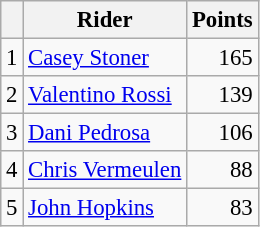<table class="wikitable" style="font-size: 95%;">
<tr>
<th></th>
<th>Rider</th>
<th>Points</th>
</tr>
<tr>
<td align=center>1</td>
<td> <a href='#'>Casey Stoner</a></td>
<td align=right>165</td>
</tr>
<tr>
<td align=center>2</td>
<td> <a href='#'>Valentino Rossi</a></td>
<td align=right>139</td>
</tr>
<tr>
<td align=center>3</td>
<td> <a href='#'>Dani Pedrosa</a></td>
<td align=right>106</td>
</tr>
<tr>
<td align=center>4</td>
<td> <a href='#'>Chris Vermeulen</a></td>
<td align=right>88</td>
</tr>
<tr>
<td align=center>5</td>
<td> <a href='#'>John Hopkins</a></td>
<td align=right>83</td>
</tr>
</table>
